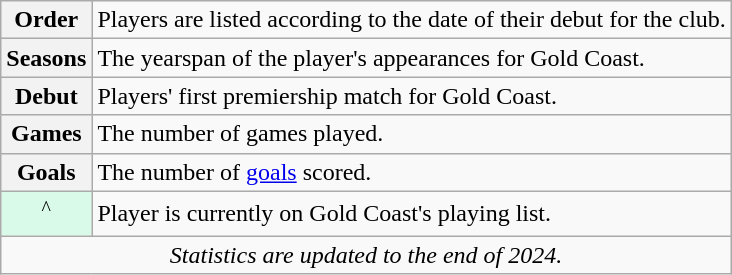<table class="wikitable plainrowheaders">
<tr>
<th scope="row" style="text-align:center;">Order</th>
<td>Players are listed according to the date of their debut for the club.</td>
</tr>
<tr>
<th scope="row" style="text-align:center;">Seasons</th>
<td>The yearspan of the player's appearances for Gold Coast.</td>
</tr>
<tr>
<th scope="row" style="text-align:center;">Debut</th>
<td>Players' first premiership match for Gold Coast.</td>
</tr>
<tr>
<th scope="row" style="text-align:center;">Games</th>
<td>The number of games played.</td>
</tr>
<tr>
<th scope="row" style="text-align:center;">Goals</th>
<td>The number of <a href='#'>goals</a> scored.</td>
</tr>
<tr>
<td scope="row" style="text-align:center; background:#D9F9E9;"><sup>^</sup></td>
<td>Player is currently on Gold Coast's playing list.</td>
</tr>
<tr>
<td colspan="2" style="text-align:center"><em>Statistics are updated to the end of 2024.</em></td>
</tr>
</table>
